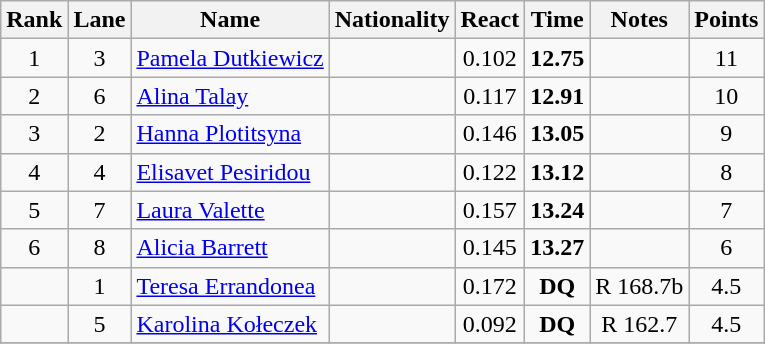<table class="wikitable sortable" style="text-align:center">
<tr>
<th>Rank</th>
<th>Lane</th>
<th>Name</th>
<th>Nationality</th>
<th>React</th>
<th>Time</th>
<th>Notes</th>
<th>Points</th>
</tr>
<tr>
<td>1</td>
<td>3</td>
<td align=left><a href='#'>Pamela Dutkiewicz</a></td>
<td align=left></td>
<td>0.102</td>
<td><strong>12.75</strong></td>
<td></td>
<td>11</td>
</tr>
<tr>
<td>2</td>
<td>6</td>
<td align=left><a href='#'>Alina Talay</a></td>
<td align=left></td>
<td>0.117</td>
<td><strong>12.91</strong></td>
<td></td>
<td>10</td>
</tr>
<tr>
<td>3</td>
<td>2</td>
<td align=left><a href='#'>Hanna Plotitsyna</a></td>
<td align=left></td>
<td>0.146</td>
<td><strong>13.05</strong></td>
<td></td>
<td>9</td>
</tr>
<tr>
<td>4</td>
<td>4</td>
<td align=left><a href='#'>Elisavet Pesiridou</a></td>
<td align=left></td>
<td>0.122</td>
<td><strong>13.12</strong></td>
<td></td>
<td>8</td>
</tr>
<tr>
<td>5</td>
<td>7</td>
<td align=left><a href='#'>Laura Valette</a></td>
<td align=left></td>
<td>0.157</td>
<td><strong>13.24</strong></td>
<td></td>
<td>7</td>
</tr>
<tr>
<td>6</td>
<td>8</td>
<td align=left><a href='#'>Alicia Barrett</a></td>
<td align=left></td>
<td>0.145</td>
<td><strong>13.27</strong></td>
<td></td>
<td>6</td>
</tr>
<tr>
<td></td>
<td>1</td>
<td align=left><a href='#'>Teresa Errandonea</a></td>
<td align=left></td>
<td>0.172</td>
<td><strong>DQ</strong></td>
<td>R 168.7b</td>
<td>4.5</td>
</tr>
<tr>
<td></td>
<td>5</td>
<td align=left><a href='#'>Karolina Kołeczek</a></td>
<td align=left></td>
<td>0.092</td>
<td><strong>DQ</strong></td>
<td>R 162.7</td>
<td>4.5</td>
</tr>
<tr>
</tr>
</table>
